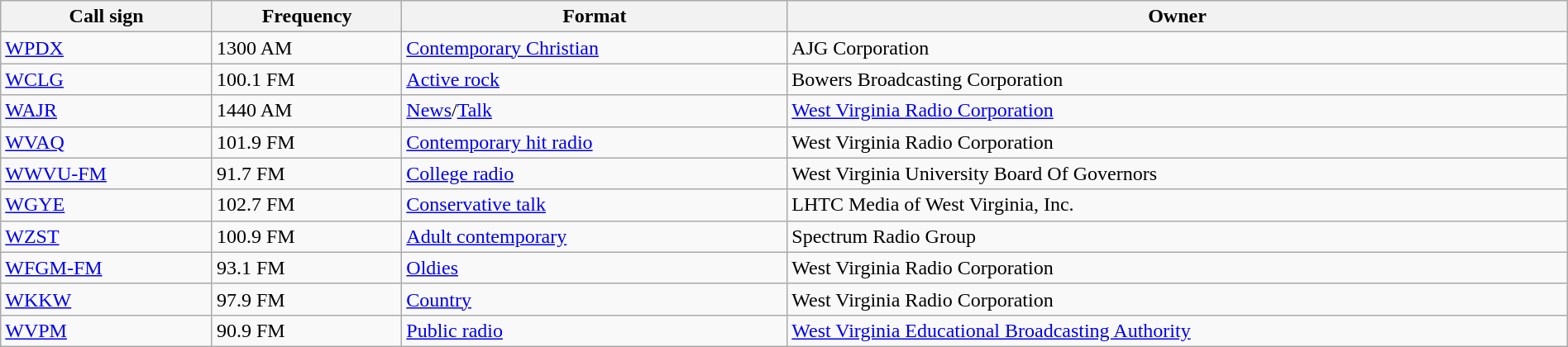<table class="wikitable" style="width:100%;">
<tr>
<th>Call sign</th>
<th>Frequency</th>
<th>Format</th>
<th>Owner</th>
</tr>
<tr>
<td><a href='#'>WPDX</a></td>
<td>1300 AM</td>
<td><a href='#'>Contemporary Christian</a></td>
<td>AJG Corporation</td>
</tr>
<tr>
<td><a href='#'>WCLG</a></td>
<td>100.1 FM</td>
<td><a href='#'>Active rock</a></td>
<td>Bowers Broadcasting Corporation</td>
</tr>
<tr>
<td><a href='#'>WAJR</a></td>
<td>1440 AM</td>
<td><a href='#'>News</a>/<a href='#'>Talk</a></td>
<td><a href='#'>West Virginia Radio Corporation</a></td>
</tr>
<tr>
<td><a href='#'>WVAQ</a></td>
<td>101.9 FM</td>
<td><a href='#'>Contemporary hit radio</a></td>
<td>West Virginia Radio Corporation</td>
</tr>
<tr>
<td><a href='#'>WWVU-FM</a></td>
<td>91.7 FM</td>
<td><a href='#'>College radio</a></td>
<td>West Virginia University Board Of Governors</td>
</tr>
<tr>
<td><a href='#'>WGYE</a></td>
<td>102.7 FM</td>
<td><a href='#'>Conservative talk</a></td>
<td>LHTC Media of West Virginia, Inc.</td>
</tr>
<tr>
<td><a href='#'>WZST</a></td>
<td>100.9 FM</td>
<td><a href='#'>Adult contemporary</a></td>
<td>Spectrum Radio Group</td>
</tr>
<tr>
<td><a href='#'>WFGM-FM</a></td>
<td>93.1 FM</td>
<td><a href='#'>Oldies</a></td>
<td>West Virginia Radio Corporation</td>
</tr>
<tr>
<td><a href='#'>WKKW</a></td>
<td>97.9 FM</td>
<td><a href='#'>Country</a></td>
<td>West Virginia Radio Corporation</td>
</tr>
<tr>
<td><a href='#'>WVPM</a></td>
<td>90.9 FM</td>
<td><a href='#'>Public radio</a></td>
<td><a href='#'>West Virginia Educational Broadcasting Authority</a></td>
</tr>
</table>
